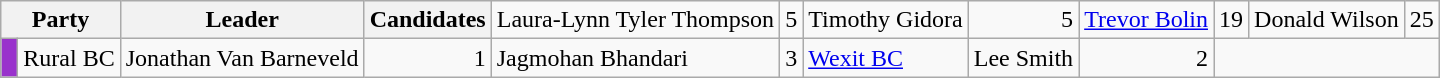<table class="wikitable">
<tr>
<th colspan="2">Party</th>
<th>Leader</th>
<th>Candidates<br></th>
<td>Laura-Lynn Tyler Thompson</td>
<td style="text-align:right;">5<br></td>
<td>Timothy Gidora</td>
<td style="text-align:right;">5<br></td>
<td><a href='#'>Trevor Bolin</a></td>
<td style="text-align:right;">19<br></td>
<td>Donald Wilson</td>
<td style="text-align:right;">25</td>
</tr>
<tr>
<td style="background-color:#9932CC;"> </td>
<td>Rural BC</td>
<td>Jonathan Van Barneveld</td>
<td style="text-align:right;">1<br></td>
<td>Jagmohan Bhandari</td>
<td style="text-align:right;">3<br></td>
<td><a href='#'>Wexit BC</a></td>
<td>Lee Smith</td>
<td style="text-align:right;">2</td>
</tr>
</table>
